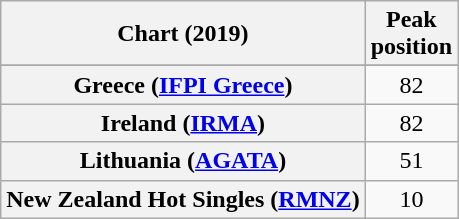<table class="wikitable sortable plainrowheaders" style="text-align:center">
<tr>
<th scope="col">Chart (2019)</th>
<th scope="col">Peak<br>position</th>
</tr>
<tr>
</tr>
<tr>
<th scope="row">Greece (<a href='#'>IFPI Greece</a>)</th>
<td>82</td>
</tr>
<tr>
<th scope="row">Ireland (<a href='#'>IRMA</a>)</th>
<td>82</td>
</tr>
<tr>
<th scope="row">Lithuania (<a href='#'>AGATA</a>)</th>
<td>51</td>
</tr>
<tr>
<th scope="row">New Zealand Hot Singles (<a href='#'>RMNZ</a>)</th>
<td>10</td>
</tr>
</table>
